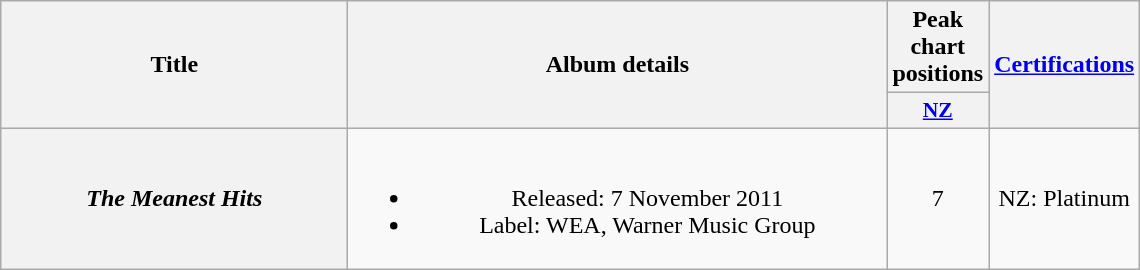<table class="wikitable plainrowheaders" style="text-align:center;" border="1">
<tr>
<th scope="col" rowspan="2" style="width:14em;">Title</th>
<th scope="col" rowspan="2" style="width:22em;">Album details</th>
<th scope="col" colspan="1">Peak chart positions</th>
<th scope="col" rowspan="2"><a href='#'>Certifications</a></th>
</tr>
<tr>
<th scope="col" style="width:4em;font-size:90%;"><a href='#'>NZ</a><br></th>
</tr>
<tr>
<th scope="row"><em>The Meanest Hits</em></th>
<td><br><ul><li>Released: 7 November 2011</li><li>Label: WEA, Warner Music Group</li></ul></td>
<td>7</td>
<td>NZ: Platinum</td>
</tr>
</table>
